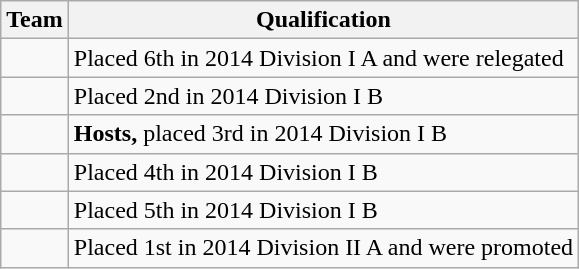<table class="wikitable">
<tr>
<th>Team</th>
<th>Qualification</th>
</tr>
<tr>
<td></td>
<td>Placed 6th in 2014 Division I A and were relegated</td>
</tr>
<tr>
<td></td>
<td>Placed 2nd in 2014 Division I B</td>
</tr>
<tr>
<td></td>
<td><strong>Hosts,</strong> placed 3rd in 2014 Division I B</td>
</tr>
<tr>
<td></td>
<td>Placed 4th in 2014 Division I B</td>
</tr>
<tr>
<td></td>
<td>Placed 5th in 2014 Division I B</td>
</tr>
<tr>
<td></td>
<td>Placed 1st in 2014 Division II A and were promoted</td>
</tr>
</table>
